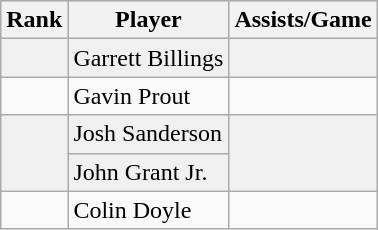<table class="wikitable">
<tr align="left" bgcolor="#e0e0e0">
<th>Rank</th>
<th>Player</th>
<th>Assists/Game</th>
</tr>
<tr align="left" bgcolor="#f0f0f0">
<td></td>
<td>Garrett Billings</td>
<td></td>
</tr>
<tr align="left">
<td></td>
<td>Gavin Prout</td>
<td></td>
</tr>
<tr align="left" bgcolor="#f0f0f0">
<td rowspan="2"></td>
<td>Josh Sanderson</td>
<td rowspan="2"></td>
</tr>
<tr align="left" bgcolor="#f0f0f0">
<td>John Grant Jr.</td>
</tr>
<tr align="left">
<td></td>
<td>Colin Doyle</td>
<td></td>
</tr>
</table>
